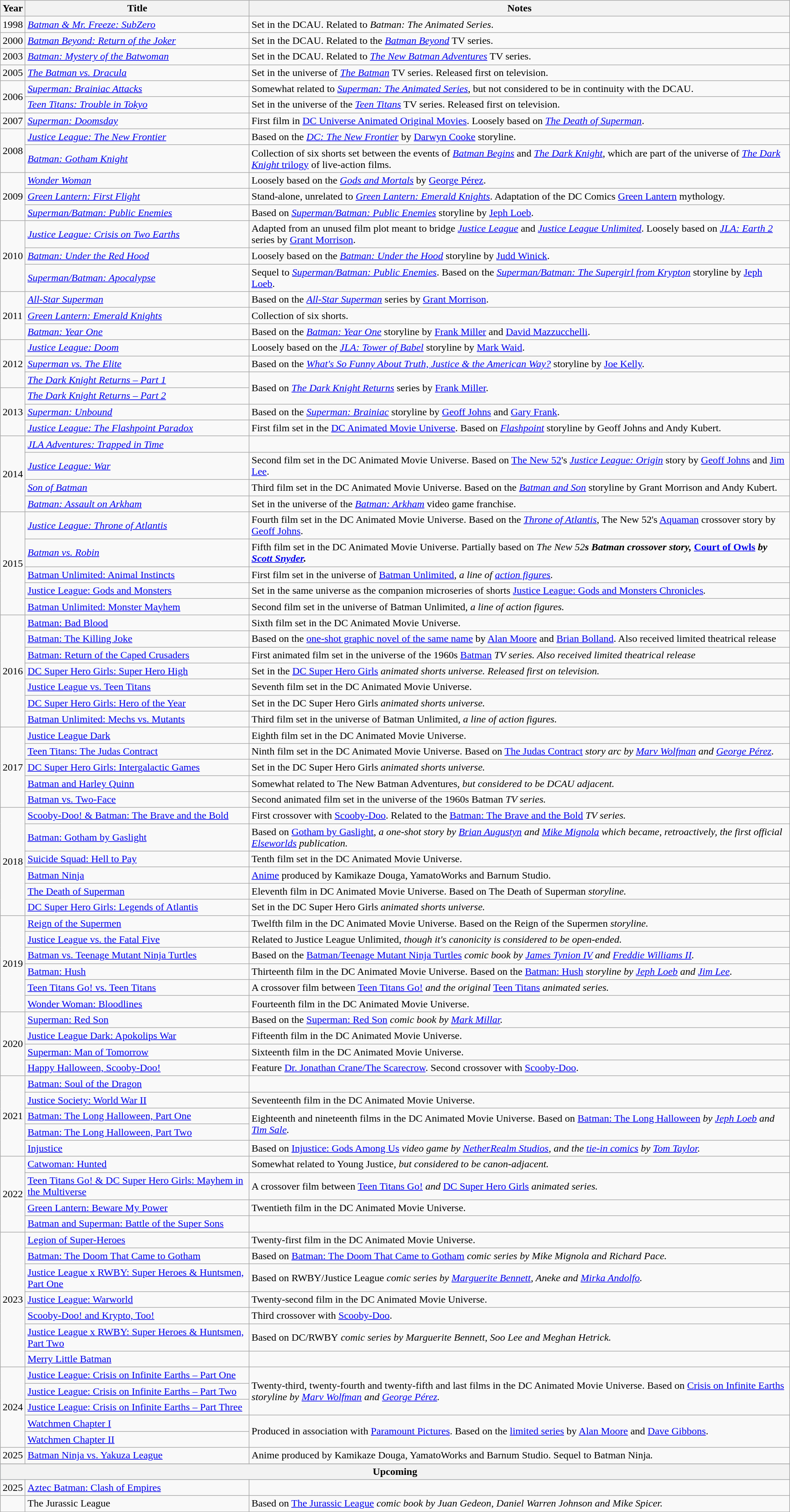<table class="wikitable sortable">
<tr>
<th>Year</th>
<th>Title</th>
<th>Notes</th>
</tr>
<tr>
<td>1998</td>
<td><em><a href='#'>Batman & Mr. Freeze: SubZero</a></em></td>
<td>Set in the DCAU. Related to <em>Batman: The Animated Series</em>.</td>
</tr>
<tr>
<td>2000</td>
<td><em><a href='#'>Batman Beyond: Return of the Joker</a></em></td>
<td>Set in the DCAU. Related to the <em><a href='#'>Batman Beyond</a></em> TV series.</td>
</tr>
<tr>
<td>2003</td>
<td><em><a href='#'>Batman: Mystery of the Batwoman</a></em></td>
<td>Set in the DCAU. Related to <em><a href='#'>The New Batman Adventures</a></em> TV series.</td>
</tr>
<tr>
<td>2005</td>
<td><em><a href='#'>The Batman vs. Dracula</a></em></td>
<td>Set in the universe of <em><a href='#'>The Batman</a></em> TV series. Released first on television.</td>
</tr>
<tr>
<td rowspan="2">2006</td>
<td><em><a href='#'>Superman: Brainiac Attacks</a></em></td>
<td>Somewhat related to <em><a href='#'>Superman: The Animated Series</a></em>, but not considered to be in continuity with the DCAU.</td>
</tr>
<tr>
<td><em><a href='#'>Teen Titans: Trouble in Tokyo</a></em></td>
<td>Set in the universe of the <em><a href='#'>Teen Titans</a></em> TV series. Released first on television.</td>
</tr>
<tr>
<td>2007</td>
<td><em><a href='#'>Superman: Doomsday</a></em></td>
<td>First film in <a href='#'>DC Universe Animated Original Movies</a>. Loosely based on <em><a href='#'>The Death of Superman</a></em>.</td>
</tr>
<tr>
<td rowspan="2">2008</td>
<td><em><a href='#'>Justice League: The New Frontier</a></em></td>
<td>Based on the <em><a href='#'>DC: The New Frontier</a></em> by <a href='#'>Darwyn Cooke</a> storyline.</td>
</tr>
<tr>
<td><em><a href='#'>Batman: Gotham Knight</a></em></td>
<td>Collection of six shorts set between the events of <em><a href='#'>Batman Begins</a></em> and <em><a href='#'>The Dark Knight</a></em>, which are part of the universe of <a href='#'><em>The Dark Knight</em> trilogy</a> of live-action films.</td>
</tr>
<tr>
<td rowspan="3">2009</td>
<td><em><a href='#'>Wonder Woman</a></em></td>
<td>Loosely based on the <em><a href='#'>Gods and Mortals</a></em> by <a href='#'>George Pérez</a>.</td>
</tr>
<tr>
<td><em><a href='#'>Green Lantern: First Flight</a></em></td>
<td>Stand-alone, unrelated to <em><a href='#'>Green Lantern: Emerald Knights</a></em>. Adaptation of the DC Comics <a href='#'>Green Lantern</a> mythology.</td>
</tr>
<tr>
<td><em><a href='#'>Superman/Batman: Public Enemies</a></em></td>
<td>Based on <em><a href='#'>Superman/Batman: Public Enemies</a></em> storyline by <a href='#'>Jeph Loeb</a>.</td>
</tr>
<tr>
<td rowspan="3">2010</td>
<td><em><a href='#'>Justice League: Crisis on Two Earths</a></em></td>
<td>Adapted from an unused film plot meant to bridge <em><a href='#'>Justice League</a></em> and <em><a href='#'>Justice League Unlimited</a></em>. Loosely based on <em><a href='#'>JLA: Earth 2</a></em> series by <a href='#'>Grant Morrison</a>.</td>
</tr>
<tr>
<td><em><a href='#'>Batman: Under the Red Hood</a></em></td>
<td>Loosely based on the <em><a href='#'>Batman: Under the Hood</a></em> storyline by <a href='#'>Judd Winick</a>.</td>
</tr>
<tr>
<td><em><a href='#'>Superman/Batman: Apocalypse</a></em></td>
<td>Sequel to <em><a href='#'>Superman/Batman: Public Enemies</a></em>. Based on the <em><a href='#'>Superman/Batman: The Supergirl from Krypton</a></em> storyline by <a href='#'>Jeph Loeb</a>.</td>
</tr>
<tr>
<td rowspan="3">2011</td>
<td><em><a href='#'>All-Star Superman</a></em></td>
<td>Based on the <em><a href='#'>All-Star Superman</a></em> series by <a href='#'>Grant Morrison</a>.</td>
</tr>
<tr>
<td><em><a href='#'>Green Lantern: Emerald Knights</a></em></td>
<td>Collection of six shorts.</td>
</tr>
<tr>
<td><em><a href='#'>Batman: Year One</a></em></td>
<td>Based on the <em><a href='#'>Batman: Year One</a></em> storyline by <a href='#'>Frank Miller</a> and <a href='#'>David Mazzucchelli</a>.</td>
</tr>
<tr>
<td rowspan="3">2012</td>
<td><em><a href='#'>Justice League: Doom</a></em></td>
<td>Loosely based on the <em><a href='#'>JLA: Tower of Babel</a></em> storyline by <a href='#'>Mark Waid</a>.</td>
</tr>
<tr>
<td><em><a href='#'>Superman vs. The Elite</a></em></td>
<td>Based on the <em><a href='#'>What's So Funny About Truth, Justice & the American Way?</a></em> storyline by <a href='#'>Joe Kelly</a>.</td>
</tr>
<tr>
<td><em><a href='#'>The Dark Knight Returns – Part 1</a></em></td>
<td rowspan="2">Based on <em><a href='#'>The Dark Knight Returns</a></em> series by <a href='#'>Frank Miller</a>.</td>
</tr>
<tr>
<td rowspan="3">2013</td>
<td><em><a href='#'>The Dark Knight Returns – Part 2</a></em></td>
</tr>
<tr>
<td><em><a href='#'>Superman: Unbound</a></em></td>
<td>Based on the <em><a href='#'>Superman: Brainiac</a></em> storyline by <a href='#'>Geoff Johns</a> and <a href='#'>Gary Frank</a>.</td>
</tr>
<tr>
<td><em><a href='#'>Justice League: The Flashpoint Paradox</a></em></td>
<td>First film set in the <a href='#'>DC Animated Movie Universe</a>. Based on <em><a href='#'>Flashpoint</a></em> storyline by Geoff Johns and Andy Kubert.</td>
</tr>
<tr>
<td rowspan="4">2014</td>
<td><em><a href='#'>JLA Adventures: Trapped in Time</a></em></td>
<td></td>
</tr>
<tr>
<td><em><a href='#'>Justice League: War</a></em></td>
<td>Second film set in the DC Animated Movie Universe. Based on <a href='#'>The New 52</a>'s <em><a href='#'>Justice League: Origin</a></em> story by <a href='#'>Geoff Johns</a> and <a href='#'>Jim Lee</a>.</td>
</tr>
<tr>
<td><em><a href='#'>Son of Batman</a></em></td>
<td>Third film set in the DC Animated Movie Universe. Based on the <em><a href='#'>Batman and Son</a></em> storyline by Grant Morrison and Andy Kubert.</td>
</tr>
<tr>
<td><em><a href='#'>Batman: Assault on Arkham</a></em></td>
<td>Set in the universe of the <em><a href='#'>Batman: Arkham</a></em> video game franchise.</td>
</tr>
<tr>
<td rowspan="5">2015</td>
<td><em><a href='#'>Justice League: Throne of Atlantis</a></em></td>
<td>Fourth film set in the DC Animated Movie Universe. Based on the <em><a href='#'>Throne of Atlantis</a></em>, The New 52's <a href='#'>Aquaman</a> crossover story by <a href='#'>Geoff Johns</a>.</td>
</tr>
<tr>
<td><em><a href='#'>Batman vs. Robin</a></em></td>
<td>Fifth film set in the DC Animated Movie Universe. Partially based on <em>The New 52<strong>s Batman crossover story, </em><a href='#'>Court of Owls</a><em> by <a href='#'>Scott Snyder</a>.</td>
</tr>
<tr>
<td></em><a href='#'>Batman Unlimited: Animal Instincts</a><em></td>
<td>First film set in the universe of </em><a href='#'>Batman Unlimited</a><em>, a line of <a href='#'>action figures</a>.</td>
</tr>
<tr>
<td></em><a href='#'>Justice League: Gods and Monsters</a><em></td>
<td>Set in the same universe as the companion microseries of shorts </em><a href='#'>Justice League: Gods and Monsters Chronicles</a><em>.</td>
</tr>
<tr>
<td></em><a href='#'>Batman Unlimited: Monster Mayhem</a><em></td>
<td>Second film set in the universe of </em>Batman Unlimited<em>, a line of action figures.</td>
</tr>
<tr>
<td rowspan="7">2016</td>
<td></em><a href='#'>Batman: Bad Blood</a><em></td>
<td>Sixth film set in the DC Animated Movie Universe.</td>
</tr>
<tr>
<td></em><a href='#'>Batman: The Killing Joke</a><em></td>
<td>Based on the <a href='#'>one-shot graphic novel of the same name</a> by <a href='#'>Alan Moore</a> and <a href='#'>Brian Bolland</a>. Also received limited theatrical release</td>
</tr>
<tr>
<td></em><a href='#'>Batman: Return of the Caped Crusaders</a><em></td>
<td>First animated film set in the universe of the 1960s </em><a href='#'>Batman</a><em> TV series. Also received limited theatrical release</td>
</tr>
<tr>
<td></em><a href='#'>DC Super Hero Girls: Super Hero High</a><em></td>
<td>Set in the </em><a href='#'>DC Super Hero Girls</a><em> animated shorts universe. Released first on television.</td>
</tr>
<tr>
<td></em><a href='#'>Justice League vs. Teen Titans</a><em></td>
<td>Seventh film set in the DC Animated Movie Universe.</td>
</tr>
<tr>
<td></em><a href='#'>DC Super Hero Girls: Hero of the Year</a><em></td>
<td>Set in the </em>DC Super Hero Girls<em> animated shorts universe.</td>
</tr>
<tr>
<td></em><a href='#'>Batman Unlimited: Mechs vs. Mutants</a><em></td>
<td>Third film set in the universe of </em>Batman Unlimited<em>, a line of action figures.</td>
</tr>
<tr>
<td rowspan="5">2017</td>
<td></em><a href='#'>Justice League Dark</a><em></td>
<td>Eighth film set in the DC Animated Movie Universe.</td>
</tr>
<tr>
<td></em><a href='#'>Teen Titans: The Judas Contract</a><em></td>
<td>Ninth film set in the DC Animated Movie Universe. Based on </em><a href='#'>The Judas Contract</a><em> story arc by <a href='#'>Marv Wolfman</a> and <a href='#'>George Pérez</a>.</td>
</tr>
<tr>
<td></em><a href='#'>DC Super Hero Girls: Intergalactic Games</a><em></td>
<td>Set in the </em>DC Super Hero Girls<em> animated shorts universe.</td>
</tr>
<tr>
<td></em><a href='#'>Batman and Harley Quinn</a><em></td>
<td>Somewhat related to </em>The New Batman Adventures<em>, but considered to be DCAU adjacent.</td>
</tr>
<tr>
<td></em><a href='#'>Batman vs. Two-Face</a><em></td>
<td>Second animated film set in the universe of the 1960s </em>Batman<em> TV series.</td>
</tr>
<tr>
<td rowspan="6">2018</td>
<td></em><a href='#'>Scooby-Doo! & Batman: The Brave and the Bold</a><em></td>
<td>First crossover with <a href='#'>Scooby-Doo</a>. Related to the </em><a href='#'>Batman: The Brave and the Bold</a><em> TV series.</td>
</tr>
<tr>
<td></em><a href='#'>Batman: Gotham by Gaslight</a><em></td>
<td>Based on </em><a href='#'>Gotham by Gaslight</a><em>, a one-shot story by <a href='#'>Brian Augustyn</a> and <a href='#'>Mike Mignola</a> which became, retroactively, the first official <a href='#'>Elseworlds</a> publication.</td>
</tr>
<tr>
<td></em><a href='#'>Suicide Squad: Hell to Pay</a><em></td>
<td>Tenth film set in the DC Animated Movie Universe.</td>
</tr>
<tr>
<td></em><a href='#'>Batman Ninja</a><em></td>
<td><a href='#'>Anime</a> produced by Kamikaze Douga, YamatoWorks and Barnum Studio.</td>
</tr>
<tr>
<td></em><a href='#'>The Death of Superman</a><em></td>
<td>Eleventh film in DC Animated Movie Universe. Based on </em>The Death of Superman<em> storyline.</td>
</tr>
<tr>
<td></em><a href='#'>DC Super Hero Girls: Legends of Atlantis</a><em></td>
<td>Set in the </em>DC Super Hero Girls<em> animated shorts universe.</td>
</tr>
<tr>
<td rowspan="6">2019</td>
<td></em><a href='#'>Reign of the Supermen</a><em></td>
<td>Twelfth film in the DC Animated Movie Universe. Based on the </em>Reign of the Supermen<em> storyline.</td>
</tr>
<tr>
<td></em><a href='#'>Justice League vs. the Fatal Five</a><em></td>
<td>Related to </em>Justice League Unlimited<em>, though it's canonicity is considered to be open-ended.</td>
</tr>
<tr>
<td></em><a href='#'>Batman vs. Teenage Mutant Ninja Turtles</a><em></td>
<td>Based on the </em><a href='#'>Batman/Teenage Mutant Ninja Turtles</a><em> comic book by <a href='#'>James Tynion IV</a> and <a href='#'>Freddie Williams II</a>.</td>
</tr>
<tr>
<td></em><a href='#'>Batman: Hush</a><em></td>
<td>Thirteenth film in the DC Animated Movie Universe. Based on the </em><a href='#'>Batman: Hush</a><em> storyline by <a href='#'>Jeph Loeb</a> and <a href='#'>Jim Lee</a>.</td>
</tr>
<tr>
<td></em><a href='#'>Teen Titans Go! vs. Teen Titans</a><em></td>
<td>A crossover film between </em><a href='#'>Teen Titans Go!</a><em> and the original </em><a href='#'>Teen Titans</a><em> animated series.</td>
</tr>
<tr>
<td></em><a href='#'>Wonder Woman: Bloodlines</a><em></td>
<td>Fourteenth film in the DC Animated Movie Universe.</td>
</tr>
<tr>
<td rowspan="4">2020</td>
<td></em><a href='#'>Superman: Red Son</a><em></td>
<td>Based on the </em><a href='#'>Superman: Red Son</a><em> comic book by <a href='#'>Mark Millar</a>.</td>
</tr>
<tr>
<td></em><a href='#'>Justice League Dark: Apokolips War</a><em></td>
<td>Fifteenth film in the DC Animated Movie Universe.</td>
</tr>
<tr>
<td></em><a href='#'>Superman: Man of Tomorrow</a><em></td>
<td>Sixteenth film in the DC Animated Movie Universe.</td>
</tr>
<tr>
<td></em><a href='#'>Happy Halloween, Scooby-Doo!</a><em></td>
<td>Feature <a href='#'>Dr. Jonathan Crane/The Scarecrow</a>. Second crossover with <a href='#'>Scooby-Doo</a>.</td>
</tr>
<tr>
<td rowspan="5">2021</td>
<td></em><a href='#'>Batman: Soul of the Dragon</a><em></td>
<td></td>
</tr>
<tr>
<td></em><a href='#'>Justice Society: World War II</a><em></td>
<td>Seventeenth film in the DC Animated Movie Universe.</td>
</tr>
<tr>
<td></em><a href='#'>Batman: The Long Halloween, Part One</a><em></td>
<td rowspan="2">Eighteenth and nineteenth films in the DC Animated Movie Universe. Based on </em><a href='#'>Batman: The Long Halloween</a><em> by <a href='#'>Jeph Loeb</a> and <a href='#'>Tim Sale</a>.</td>
</tr>
<tr>
<td></em><a href='#'>Batman: The Long Halloween, Part Two</a><em></td>
</tr>
<tr>
<td></em><a href='#'>Injustice</a><em></td>
<td>Based on </em><a href='#'>Injustice: Gods Among Us</a><em> video game by <a href='#'>NetherRealm Studios</a>, and the <a href='#'>tie-in comics</a> by <a href='#'>Tom Taylor</a>.</td>
</tr>
<tr>
<td rowspan="4">2022</td>
<td></em><a href='#'>Catwoman: Hunted</a><em></td>
<td>Somewhat related to </em>Young Justice<em>, but considered to be canon-adjacent.</td>
</tr>
<tr>
<td></em><a href='#'>Teen Titans Go! & DC Super Hero Girls: Mayhem in the Multiverse</a><em></td>
<td>A crossover film between </em><a href='#'>Teen Titans Go!</a><em> and </em><a href='#'>DC Super Hero Girls</a><em> animated series.</td>
</tr>
<tr>
<td></em><a href='#'>Green Lantern: Beware My Power</a><em></td>
<td>Twentieth film in the DC Animated Movie Universe.</td>
</tr>
<tr>
<td></em><a href='#'>Batman and Superman: Battle of the Super Sons</a><em></td>
<td></td>
</tr>
<tr>
<td rowspan="7">2023</td>
<td></em><a href='#'>Legion of Super-Heroes</a><em></td>
<td>Twenty-first film in the DC Animated Movie Universe.</td>
</tr>
<tr>
<td></em><a href='#'>Batman: The Doom That Came to Gotham</a><em></td>
<td>Based on </em><a href='#'>Batman: The Doom That Came to Gotham</a><em> comic series by Mike Mignola and Richard Pace.</td>
</tr>
<tr>
<td></em><a href='#'>Justice League x RWBY: Super Heroes & Huntsmen, Part One</a><em></td>
<td>Based on </em>RWBY/Justice League<em> comic series by <a href='#'>Marguerite Bennett</a>, Aneke and <a href='#'>Mirka Andolfo</a>.</td>
</tr>
<tr>
<td></em><a href='#'>Justice League: Warworld</a><em></td>
<td>Twenty-second film in the DC Animated Movie Universe.</td>
</tr>
<tr>
<td></em><a href='#'>Scooby-Doo! and Krypto, Too!</a><em></td>
<td>Third crossover with <a href='#'>Scooby-Doo</a>.</td>
</tr>
<tr>
<td></em><a href='#'>Justice League x RWBY: Super Heroes & Huntsmen, Part Two</a><em></td>
<td>Based on </em>DC/RWBY<em> comic series by Marguerite Bennett, Soo Lee and Meghan Hetrick.</td>
</tr>
<tr>
<td></em><a href='#'>Merry Little Batman</a><em></td>
<td></td>
</tr>
<tr>
<td rowspan="5">2024</td>
<td></em><a href='#'>Justice League: Crisis on Infinite Earths – Part One</a><em></td>
<td rowspan="3">Twenty-third, twenty-fourth and twenty-fifth and last films in the DC Animated Movie Universe. Based on </em><a href='#'>Crisis on Infinite Earths</a><em> storyline by <a href='#'>Marv Wolfman</a> and <a href='#'>George Pérez</a>.</td>
</tr>
<tr>
<td></em><a href='#'>Justice League: Crisis on Infinite Earths – Part Two</a><em></td>
</tr>
<tr>
<td></em><a href='#'>Justice League: Crisis on Infinite Earths – Part Three</a><em></td>
</tr>
<tr>
<td></em><a href='#'>Watchmen Chapter I</a><em></td>
<td rowspan="2">Produced in association with <a href='#'>Paramount Pictures</a>. Based on the <a href='#'>limited series</a> by <a href='#'>Alan Moore</a> and <a href='#'>Dave Gibbons</a>.</td>
</tr>
<tr>
<td></em><a href='#'>Watchmen Chapter II</a><em></td>
</tr>
<tr>
<td>2025</td>
<td></em><a href='#'>Batman Ninja vs. Yakuza League</a><em></td>
<td>Anime produced by Kamikaze Douga, YamatoWorks and Barnum Studio. Sequel to </em>Batman Ninja<em>.</td>
</tr>
<tr>
</tr>
<tr style="background:#b0c4de;">
<th colspan="3">Upcoming</th>
</tr>
<tr>
<td>2025</td>
<td></em><a href='#'>Aztec Batman: Clash of Empires</a><em></td>
<td></td>
</tr>
<tr>
<td></td>
<td></em>The Jurassic League<em></td>
<td>Based on </em><a href='#'>The Jurassic League</a><em> comic book by Juan Gedeon, Daniel Warren Johnson and Mike Spicer.</td>
</tr>
</table>
